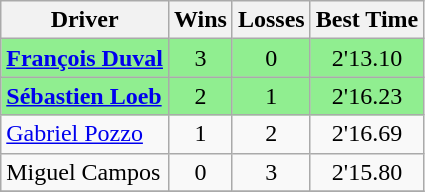<table class="wikitable">
<tr>
<th>Driver</th>
<th>Wins</th>
<th>Losses</th>
<th>Best Time</th>
</tr>
<tr style="background:lightgreen;">
<td><strong> <a href='#'>François Duval</a></strong></td>
<td align=center>3</td>
<td align=center>0</td>
<td align=center>2'13.10</td>
</tr>
<tr style="background:lightgreen;">
<td><strong> <a href='#'>Sébastien Loeb</a></strong></td>
<td align=center>2</td>
<td align=center>1</td>
<td align=center>2'16.23</td>
</tr>
<tr>
<td> <a href='#'>Gabriel Pozzo</a></td>
<td align=center>1</td>
<td align=center>2</td>
<td align=center>2'16.69</td>
</tr>
<tr>
<td> Miguel Campos</td>
<td align=center>0</td>
<td align=center>3</td>
<td align=center>2'15.80</td>
</tr>
<tr>
</tr>
</table>
